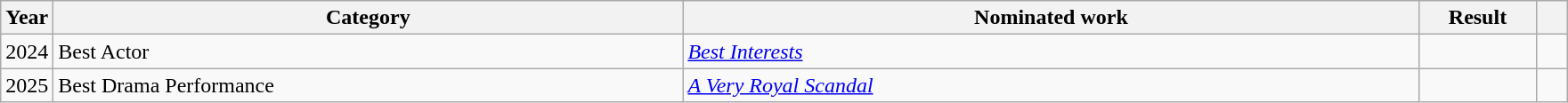<table class="wikitable">
<tr>
<th scope="col" style="width:1em;">Year</th>
<th scope="col" style="width:29em;">Category</th>
<th scope="col" style="width:34em;">Nominated work</th>
<th scope="col" style="width:5em;">Result</th>
<th scope="col" style="width:1em;"></th>
</tr>
<tr>
<td>2024</td>
<td>Best Actor</td>
<td><em><a href='#'>Best Interests</a></em></td>
<td></td>
<td></td>
</tr>
<tr>
<td>2025</td>
<td>Best Drama Performance</td>
<td><em><a href='#'>A Very Royal Scandal</a></em></td>
<td></td>
<td></td>
</tr>
</table>
